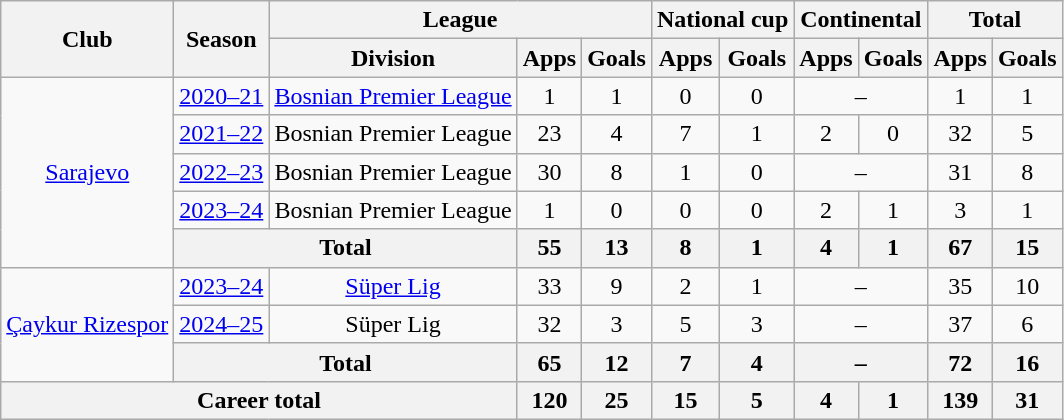<table class="wikitable" style="text-align:center">
<tr>
<th rowspan=2>Club</th>
<th rowspan=2>Season</th>
<th colspan=3>League</th>
<th colspan=2>National cup</th>
<th colspan=2>Continental</th>
<th colspan=2>Total</th>
</tr>
<tr>
<th>Division</th>
<th>Apps</th>
<th>Goals</th>
<th>Apps</th>
<th>Goals</th>
<th>Apps</th>
<th>Goals</th>
<th>Apps</th>
<th>Goals</th>
</tr>
<tr>
<td rowspan=5><a href='#'>Sarajevo</a></td>
<td><a href='#'>2020–21</a></td>
<td><a href='#'>Bosnian Premier League</a></td>
<td>1</td>
<td>1</td>
<td>0</td>
<td>0</td>
<td colspan=2>–</td>
<td>1</td>
<td>1</td>
</tr>
<tr>
<td><a href='#'>2021–22</a></td>
<td>Bosnian Premier League</td>
<td>23</td>
<td>4</td>
<td>7</td>
<td>1</td>
<td>2</td>
<td>0</td>
<td>32</td>
<td>5</td>
</tr>
<tr>
<td><a href='#'>2022–23</a></td>
<td>Bosnian Premier League</td>
<td>30</td>
<td>8</td>
<td>1</td>
<td>0</td>
<td colspan=2>–</td>
<td>31</td>
<td>8</td>
</tr>
<tr>
<td><a href='#'>2023–24</a></td>
<td>Bosnian Premier League</td>
<td>1</td>
<td>0</td>
<td>0</td>
<td>0</td>
<td>2</td>
<td>1</td>
<td>3</td>
<td>1</td>
</tr>
<tr>
<th colspan=2>Total</th>
<th>55</th>
<th>13</th>
<th>8</th>
<th>1</th>
<th>4</th>
<th>1</th>
<th>67</th>
<th>15</th>
</tr>
<tr>
<td rowspan=3><a href='#'>Çaykur Rizespor</a></td>
<td><a href='#'>2023–24</a></td>
<td><a href='#'>Süper Lig</a></td>
<td>33</td>
<td>9</td>
<td>2</td>
<td>1</td>
<td colspan=2>–</td>
<td>35</td>
<td>10</td>
</tr>
<tr>
<td><a href='#'>2024–25</a></td>
<td>Süper Lig</td>
<td>32</td>
<td>3</td>
<td>5</td>
<td>3</td>
<td colspan=2>–</td>
<td>37</td>
<td>6</td>
</tr>
<tr>
<th colspan=2>Total</th>
<th>65</th>
<th>12</th>
<th>7</th>
<th>4</th>
<th colspan=2>–</th>
<th>72</th>
<th>16</th>
</tr>
<tr>
<th colspan=3>Career total</th>
<th>120</th>
<th>25</th>
<th>15</th>
<th>5</th>
<th>4</th>
<th>1</th>
<th>139</th>
<th>31</th>
</tr>
</table>
